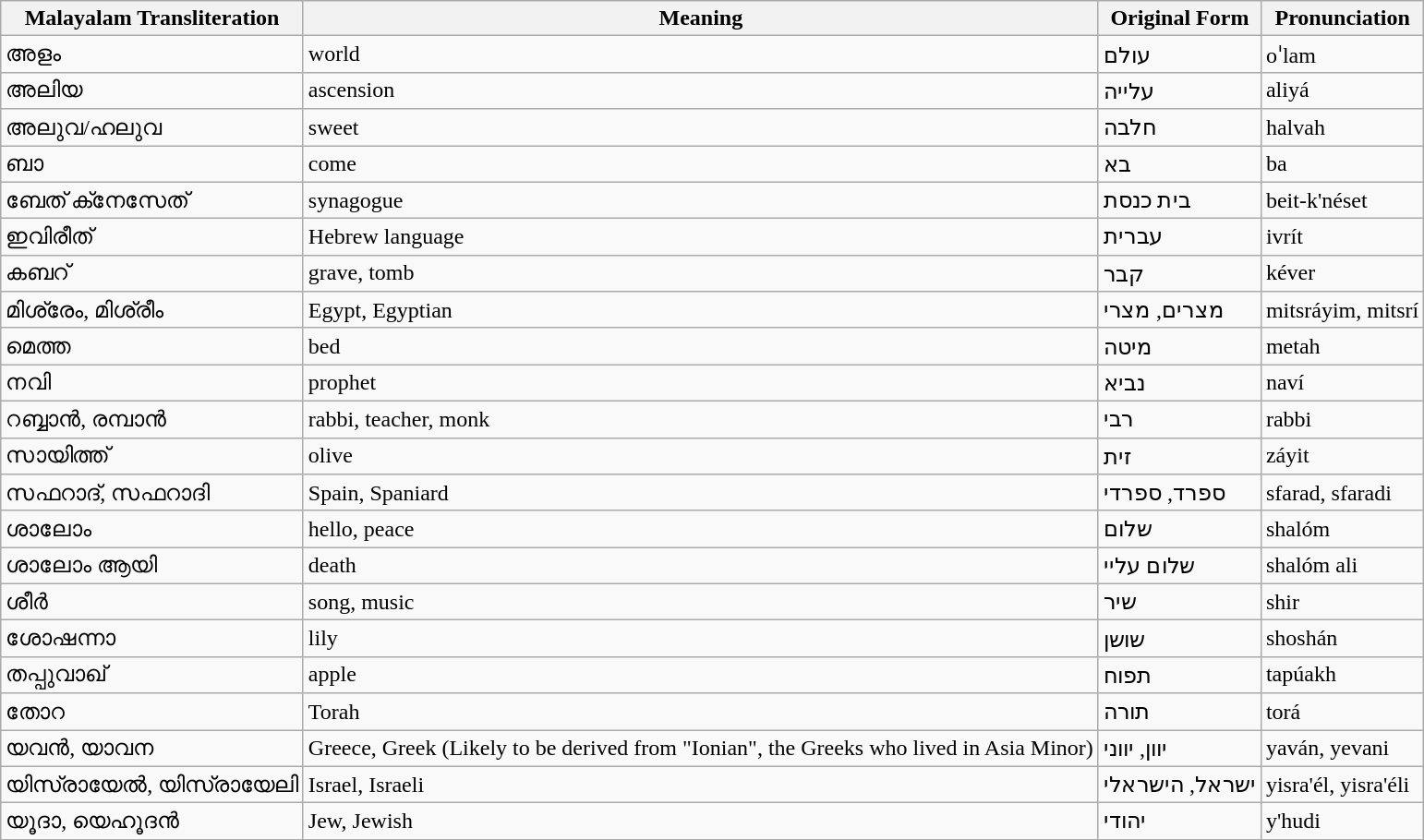<table class="wikitable">
<tr>
<th>Malayalam Transliteration</th>
<th>Meaning</th>
<th>Original Form</th>
<th>Pronunciation</th>
</tr>
<tr>
<td>അളം</td>
<td>world</td>
<td>עולם</td>
<td>oˈlam</td>
</tr>
<tr>
<td>അലിയ</td>
<td>ascension</td>
<td>עלייה</td>
<td>aliyá</td>
</tr>
<tr>
<td>അലുവ/ഹലുവ</td>
<td>sweet</td>
<td>חלבה</td>
<td>halvah</td>
</tr>
<tr>
<td>ബാ</td>
<td>come</td>
<td>בא</td>
<td>ba</td>
</tr>
<tr>
<td>ബേത് ക്‌നേസേത്</td>
<td>synagogue</td>
<td>בית כנסת</td>
<td>beit-k'néset</td>
</tr>
<tr>
<td>ഇവിരീത്</td>
<td>Hebrew language</td>
<td>עברית</td>
<td>ivrít</td>
</tr>
<tr>
<td>കബറ്</td>
<td>grave, tomb</td>
<td>קבר</td>
<td>kéver</td>
</tr>
<tr>
<td>മിശ്രേം, മിശ്രീം</td>
<td>Egypt, Egyptian</td>
<td>מצרים, מצרי</td>
<td>mitsráyim, mitsrí</td>
</tr>
<tr>
<td>മെത്ത</td>
<td>bed</td>
<td>מיטה</td>
<td>metah</td>
</tr>
<tr>
<td>നവി</td>
<td>prophet</td>
<td>נביא</td>
<td>naví</td>
</tr>
<tr>
<td>റബ്ബാൻ, രമ്പാൻ</td>
<td>rabbi, teacher, monk</td>
<td>רבי</td>
<td>rabbi</td>
</tr>
<tr>
<td>സായിത്ത്</td>
<td>olive</td>
<td>זית</td>
<td>záyit</td>
</tr>
<tr>
<td>സഫറാദ്, സഫറാദി</td>
<td>Spain, Spaniard</td>
<td>ספרד, ספרדי</td>
<td>sfarad, sfaradi</td>
</tr>
<tr>
<td>ശാലോം</td>
<td>hello, peace</td>
<td>שלום</td>
<td>shalóm</td>
</tr>
<tr>
<td>ശാലോം ആയി</td>
<td>death</td>
<td>שלום עליי</td>
<td>shalóm ali</td>
</tr>
<tr>
<td>ശീർ</td>
<td>song, music</td>
<td>שיר</td>
<td>shir</td>
</tr>
<tr>
<td>ശോഷന്നാ</td>
<td>lily</td>
<td>שושן</td>
<td>shoshán</td>
</tr>
<tr>
<td>തപ്പുവാഖ്</td>
<td>apple</td>
<td>תפוח</td>
<td>tapúakh</td>
</tr>
<tr>
<td>തോറ</td>
<td>Torah</td>
<td>תורה</td>
<td>torá</td>
</tr>
<tr>
<td>യവൻ, യാവന</td>
<td>Greece, Greek (Likely to be derived from "Ionian", the Greeks who lived in Asia Minor)</td>
<td>יוון, יווני</td>
<td>yaván, yevani</td>
</tr>
<tr>
<td>യിസ്രായേൽ, യിസ്രായേലി</td>
<td>Israel, Israeli</td>
<td>ישראל, הישראלי</td>
<td>yisra'él, yisra'éli</td>
</tr>
<tr>
<td>യൂദാ, യെഹൂദൻ</td>
<td>Jew, Jewish</td>
<td>יהודי</td>
<td>y'hudi</td>
</tr>
</table>
